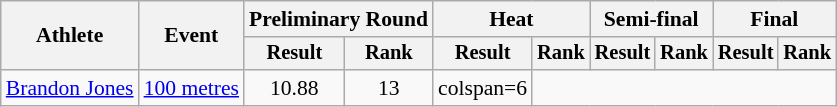<table class="wikitable" style="font-size:90%">
<tr>
<th rowspan="2">Athlete</th>
<th rowspan="2">Event</th>
<th colspan="2">Preliminary Round</th>
<th colspan="2">Heat</th>
<th colspan="2">Semi-final</th>
<th colspan="2">Final</th>
</tr>
<tr style="font-size:95%">
<th>Result</th>
<th>Rank</th>
<th>Result</th>
<th>Rank</th>
<th>Result</th>
<th>Rank</th>
<th>Result</th>
<th>Rank</th>
</tr>
<tr style=text-align:center>
<td style=text-align:left><a href='#'>Brandon Jones</a></td>
<td style=text-align:left><a href='#'>100 metres</a></td>
<td>10.88</td>
<td>13</td>
<td>colspan=6 </td>
</tr>
</table>
